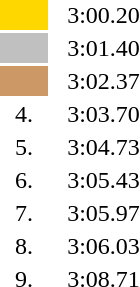<table style="text-align:center">
<tr>
<td width=30 bgcolor=gold></td>
<td align=left></td>
<td width=60>3:00.20</td>
</tr>
<tr>
<td bgcolor=silver></td>
<td align=left></td>
<td>3:01.40</td>
</tr>
<tr>
<td bgcolor=cc9966></td>
<td align=left></td>
<td>3:02.37</td>
</tr>
<tr>
<td>4.</td>
<td align=left></td>
<td>3:03.70</td>
</tr>
<tr>
<td>5.</td>
<td align=left></td>
<td>3:04.73</td>
</tr>
<tr>
<td>6.</td>
<td align=left></td>
<td>3:05.43</td>
</tr>
<tr>
<td>7.</td>
<td align=left></td>
<td>3:05.97</td>
</tr>
<tr>
<td>8.</td>
<td align=left></td>
<td>3:06.03</td>
</tr>
<tr>
<td>9.</td>
<td align=left></td>
<td>3:08.71</td>
</tr>
</table>
